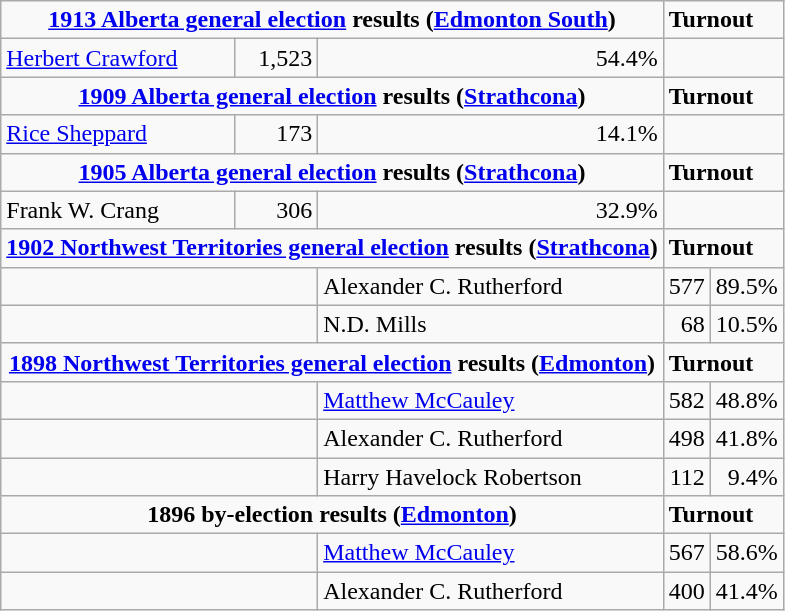<table class="wikitable" border="1">
<tr>
<td colspan="3" align=center><strong><a href='#'>1913 Alberta general election</a> results (<a href='#'>Edmonton South</a>)</strong></td>
<td colspan="2"><span><strong>Turnout </strong></span></td>
</tr>
<tr>
<td><a href='#'>Herbert Crawford</a></td>
<td align="right">1,523</td>
<td align="right">54.4%<br></td>
</tr>
<tr>
<td colspan="3" align=center><strong><a href='#'>1909 Alberta general election</a> results (<a href='#'>Strathcona</a>)</strong></td>
<td colspan="2"><span><strong>Turnout </strong></span></td>
</tr>
<tr>
<td><a href='#'>Rice Sheppard</a></td>
<td align="right">173</td>
<td align="right">14.1%</td>
</tr>
<tr>
<td colspan="3" align=center><strong><a href='#'>1905 Alberta general election</a> results (<a href='#'>Strathcona</a>)</strong></td>
<td colspan="2"><span><strong>Turnout </strong></span></td>
</tr>
<tr>
<td>Frank W. Crang</td>
<td align="right">306</td>
<td align="right">32.9%</td>
</tr>
<tr>
<td colspan="3" align=center><strong><a href='#'>1902 Northwest Territories general election</a> results (<a href='#'>Strathcona</a>)</strong></td>
<td colspan="2"><span><strong>Turnout </strong></span></td>
</tr>
<tr>
<td colspan="2"></td>
<td>Alexander C. Rutherford</td>
<td align="right">577</td>
<td align="right">89.5%</td>
</tr>
<tr>
<td colspan="2"></td>
<td>N.D. Mills</td>
<td align="right">68</td>
<td align="right">10.5%</td>
</tr>
<tr>
<td colspan="3" align=center><strong><a href='#'>1898 Northwest Territories general election</a> results (<a href='#'>Edmonton</a>)</strong></td>
<td colspan="2"><span><strong>Turnout </strong></span></td>
</tr>
<tr>
<td colspan="2"></td>
<td><a href='#'>Matthew McCauley</a></td>
<td align="right">582</td>
<td align="right">48.8%</td>
</tr>
<tr>
<td colspan="2"></td>
<td>Alexander C. Rutherford</td>
<td align="right">498</td>
<td align="right">41.8%</td>
</tr>
<tr>
<td colspan="2"></td>
<td>Harry Havelock Robertson</td>
<td align="right">112</td>
<td align="right">9.4%</td>
</tr>
<tr>
<td colspan="3" align=center><strong>1896 by-election results (<a href='#'>Edmonton</a>)</strong></td>
<td colspan="2"><span><strong>Turnout </strong></span></td>
</tr>
<tr>
<td colspan="2"></td>
<td><a href='#'>Matthew McCauley</a></td>
<td align="right">567</td>
<td align="right">58.6%</td>
</tr>
<tr>
<td colspan="2"></td>
<td>Alexander C. Rutherford</td>
<td align="right">400</td>
<td align="right">41.4%</td>
</tr>
</table>
